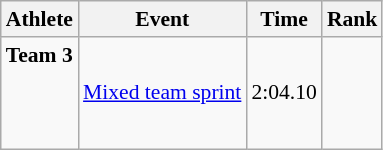<table class="wikitable" style="font-size:90%">
<tr>
<th>Athlete</th>
<th>Event</th>
<th>Time</th>
<th>Rank</th>
</tr>
<tr align=center>
<td align=left><strong>Team 3</strong><br><small><strong><br><br><br></strong></small></td>
<td align=left><a href='#'>Mixed team sprint</a></td>
<td>2:04.10</td>
<td></td>
</tr>
</table>
